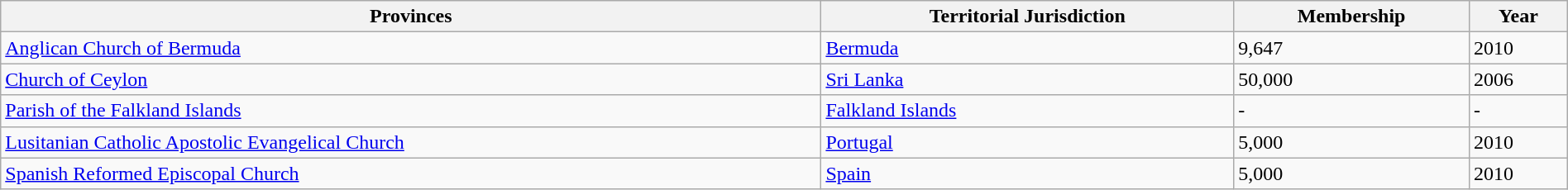<table class="wikitable sortable" style="width: 100%;">
<tr>
<th>Provinces</th>
<th>Territorial Jurisdiction</th>
<th data-sort-type="number">Membership</th>
<th>Year</th>
</tr>
<tr valign="top">
<td style="vertical-align: top;" data-sort-value="West Indies"><a href='#'>Anglican Church of Bermuda</a></td>
<td style="vertical-align: top;"><a href='#'>Bermuda</a></td>
<td>9,647</td>
<td>2010</td>
</tr>
<tr valign="top">
<td style="vertical-align: top;" data-sort-value="West Indies"><a href='#'>Church of Ceylon</a></td>
<td style="vertical-align: top;"><a href='#'>Sri Lanka</a></td>
<td>50,000</td>
<td>2006</td>
</tr>
<tr valign="top">
<td style="vertical-align: top;" data-sort-value="West Indies"><a href='#'>Parish of the Falkland Islands</a></td>
<td style="vertical-align: top;"><a href='#'>Falkland Islands</a></td>
<td>-</td>
<td>-</td>
</tr>
<tr valign="top">
<td style="vertical-align: top;" data-sort-value="West Indies"><a href='#'>Lusitanian Catholic Apostolic Evangelical Church</a></td>
<td style="vertical-align: top;"><a href='#'>Portugal</a></td>
<td>5,000</td>
<td>2010</td>
</tr>
<tr valign="top">
<td style="vertical-align: top;" data-sort-value="West Indies"><a href='#'>Spanish Reformed Episcopal Church</a></td>
<td style="vertical-align: top;"><a href='#'>Spain</a></td>
<td>5,000</td>
<td>2010</td>
</tr>
</table>
